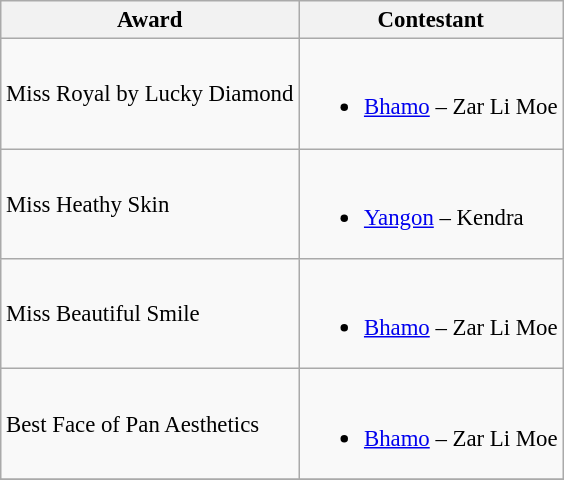<table class="wikitable sortable" style="font-size: 95%;">
<tr>
<th>Award</th>
<th>Contestant</th>
</tr>
<tr>
<td>Miss Royal by Lucky Diamond</td>
<td><br><ul><li> <a href='#'>Bhamo</a> – Zar Li Moe</li></ul></td>
</tr>
<tr>
<td>Miss Heathy Skin</td>
<td><br><ul><li> <a href='#'>Yangon</a> – Kendra</li></ul></td>
</tr>
<tr>
<td>Miss Beautiful Smile</td>
<td><br><ul><li> <a href='#'>Bhamo</a> – Zar Li Moe</li></ul></td>
</tr>
<tr>
<td>Best Face of Pan Aesthetics</td>
<td><br><ul><li> <a href='#'>Bhamo</a> – Zar Li Moe</li></ul></td>
</tr>
<tr>
</tr>
</table>
